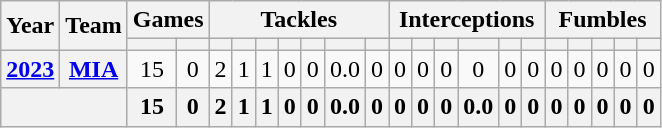<table class="wikitable" style="text-align: center;">
<tr>
<th rowspan="2">Year</th>
<th rowspan="2">Team</th>
<th colspan="2">Games</th>
<th colspan="7">Tackles</th>
<th colspan="6">Interceptions</th>
<th colspan="5">Fumbles</th>
</tr>
<tr>
<th></th>
<th></th>
<th></th>
<th></th>
<th></th>
<th></th>
<th></th>
<th></th>
<th></th>
<th></th>
<th></th>
<th></th>
<th></th>
<th></th>
<th></th>
<th></th>
<th></th>
<th></th>
<th></th>
<th></th>
</tr>
<tr>
<th><a href='#'>2023</a></th>
<th><a href='#'>MIA</a></th>
<td>15</td>
<td>0</td>
<td>2</td>
<td>1</td>
<td>1</td>
<td>0</td>
<td>0</td>
<td>0.0</td>
<td>0</td>
<td>0</td>
<td>0</td>
<td>0</td>
<td>0</td>
<td>0</td>
<td>0</td>
<td>0</td>
<td>0</td>
<td>0</td>
<td>0</td>
<td>0</td>
</tr>
<tr>
<th colspan="2"></th>
<th>15</th>
<th>0</th>
<th>2</th>
<th>1</th>
<th>1</th>
<th>0</th>
<th>0</th>
<th>0.0</th>
<th>0</th>
<th>0</th>
<th>0</th>
<th>0</th>
<th>0.0</th>
<th>0</th>
<th>0</th>
<th>0</th>
<th>0</th>
<th>0</th>
<th>0</th>
<th>0</th>
</tr>
</table>
